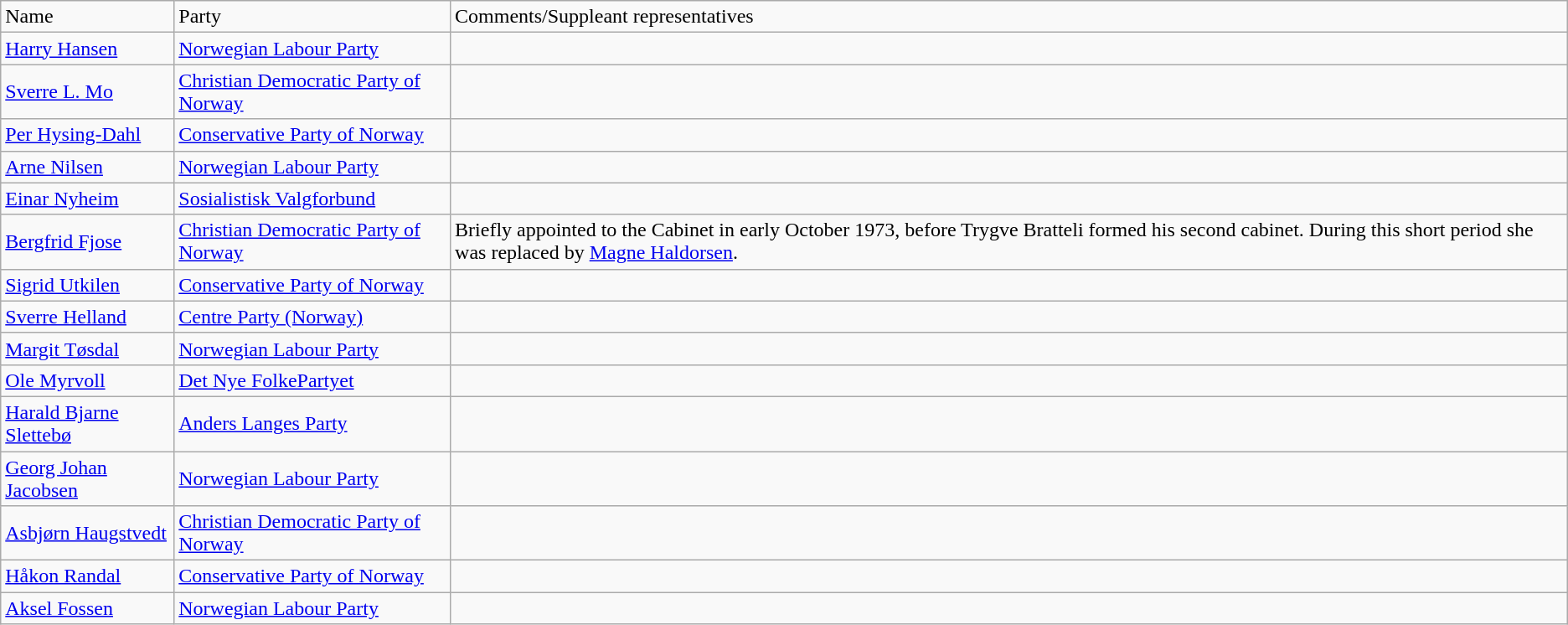<table class="wikitable">
<tr>
<td>Name</td>
<td>Party</td>
<td>Comments/Suppleant representatives</td>
</tr>
<tr>
<td><a href='#'>Harry Hansen</a></td>
<td><a href='#'>Norwegian Labour Party</a></td>
<td></td>
</tr>
<tr>
<td><a href='#'>Sverre L. Mo</a></td>
<td><a href='#'>Christian Democratic Party of Norway</a></td>
<td></td>
</tr>
<tr>
<td><a href='#'>Per Hysing-Dahl</a></td>
<td><a href='#'>Conservative Party of Norway</a></td>
<td></td>
</tr>
<tr>
<td><a href='#'>Arne Nilsen</a></td>
<td><a href='#'>Norwegian Labour Party</a></td>
<td></td>
</tr>
<tr>
<td><a href='#'>Einar Nyheim</a></td>
<td><a href='#'>Sosialistisk Valgforbund</a></td>
<td></td>
</tr>
<tr>
<td><a href='#'>Bergfrid Fjose</a></td>
<td><a href='#'>Christian Democratic Party of Norway</a></td>
<td>Briefly appointed to the Cabinet in early October 1973, before Trygve Bratteli formed his second cabinet. During this short period she was replaced by <a href='#'>Magne Haldorsen</a>.</td>
</tr>
<tr>
<td><a href='#'>Sigrid Utkilen</a></td>
<td><a href='#'>Conservative Party of Norway</a></td>
<td></td>
</tr>
<tr>
<td><a href='#'>Sverre Helland</a></td>
<td><a href='#'>Centre Party (Norway)</a></td>
<td></td>
</tr>
<tr>
<td><a href='#'>Margit Tøsdal</a></td>
<td><a href='#'>Norwegian Labour Party</a></td>
<td></td>
</tr>
<tr>
<td><a href='#'>Ole Myrvoll</a></td>
<td><a href='#'>Det Nye FolkePartyet</a></td>
<td></td>
</tr>
<tr>
<td><a href='#'>Harald Bjarne Slettebø</a></td>
<td><a href='#'>Anders Langes Party</a></td>
<td></td>
</tr>
<tr>
<td><a href='#'>Georg Johan Jacobsen</a></td>
<td><a href='#'>Norwegian Labour Party</a></td>
<td></td>
</tr>
<tr>
<td><a href='#'>Asbjørn Haugstvedt</a></td>
<td><a href='#'>Christian Democratic Party of Norway</a></td>
<td></td>
</tr>
<tr>
<td><a href='#'>Håkon Randal</a></td>
<td><a href='#'>Conservative Party of Norway</a></td>
<td></td>
</tr>
<tr>
<td><a href='#'>Aksel Fossen</a></td>
<td><a href='#'>Norwegian Labour Party</a></td>
<td></td>
</tr>
</table>
